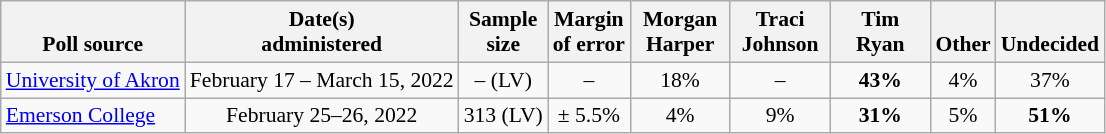<table class="wikitable" style="font-size:90%;text-align:center;">
<tr valign=bottom>
<th>Poll source</th>
<th>Date(s)<br>administered</th>
<th>Sample<br>size</th>
<th>Margin<br>of error</th>
<th style="width:60px;">Morgan<br>Harper</th>
<th style="width:60px;">Traci<br>Johnson</th>
<th style="width:60px;">Tim<br>Ryan</th>
<th>Other</th>
<th>Undecided</th>
</tr>
<tr>
<td style="text-align:left;"><a href='#'>University of Akron</a></td>
<td>February 17 – March 15, 2022</td>
<td>– (LV)</td>
<td>–</td>
<td>18%</td>
<td>–</td>
<td><strong>43%</strong></td>
<td>4%</td>
<td>37%</td>
</tr>
<tr>
<td style="text-align:left;"><a href='#'>Emerson College</a></td>
<td>February 25–26, 2022</td>
<td>313 (LV)</td>
<td>± 5.5%</td>
<td>4%</td>
<td>9%</td>
<td><strong>31%</strong></td>
<td>5%</td>
<td><strong>51%</strong></td>
</tr>
</table>
